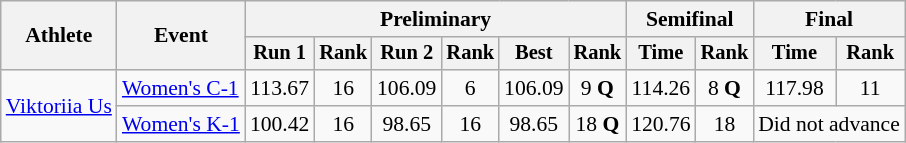<table class="wikitable" style="font-size:90%">
<tr>
<th rowspan=2>Athlete</th>
<th rowspan=2>Event</th>
<th colspan=6>Preliminary</th>
<th colspan=2>Semifinal</th>
<th colspan=2>Final</th>
</tr>
<tr style="font-size:95%">
<th>Run 1</th>
<th>Rank</th>
<th>Run 2</th>
<th>Rank</th>
<th>Best</th>
<th>Rank</th>
<th>Time</th>
<th>Rank</th>
<th>Time</th>
<th>Rank</th>
</tr>
<tr align=center>
<td rowspan=3 align=left><a href='#'>Viktoriia Us</a></td>
<td align=left><a href='#'>Women's C-1</a></td>
<td>113.67</td>
<td>16</td>
<td>106.09</td>
<td>6</td>
<td>106.09</td>
<td>9 <strong>Q</strong></td>
<td>114.26</td>
<td>8 <strong>Q</strong></td>
<td>117.98</td>
<td>11</td>
</tr>
<tr align=center>
<td align=left><a href='#'>Women's K-1</a></td>
<td>100.42</td>
<td>16</td>
<td>98.65</td>
<td>16</td>
<td>98.65</td>
<td>18 <strong>Q</strong></td>
<td>120.76</td>
<td>18</td>
<td colspan=2>Did not advance</td>
</tr>
</table>
